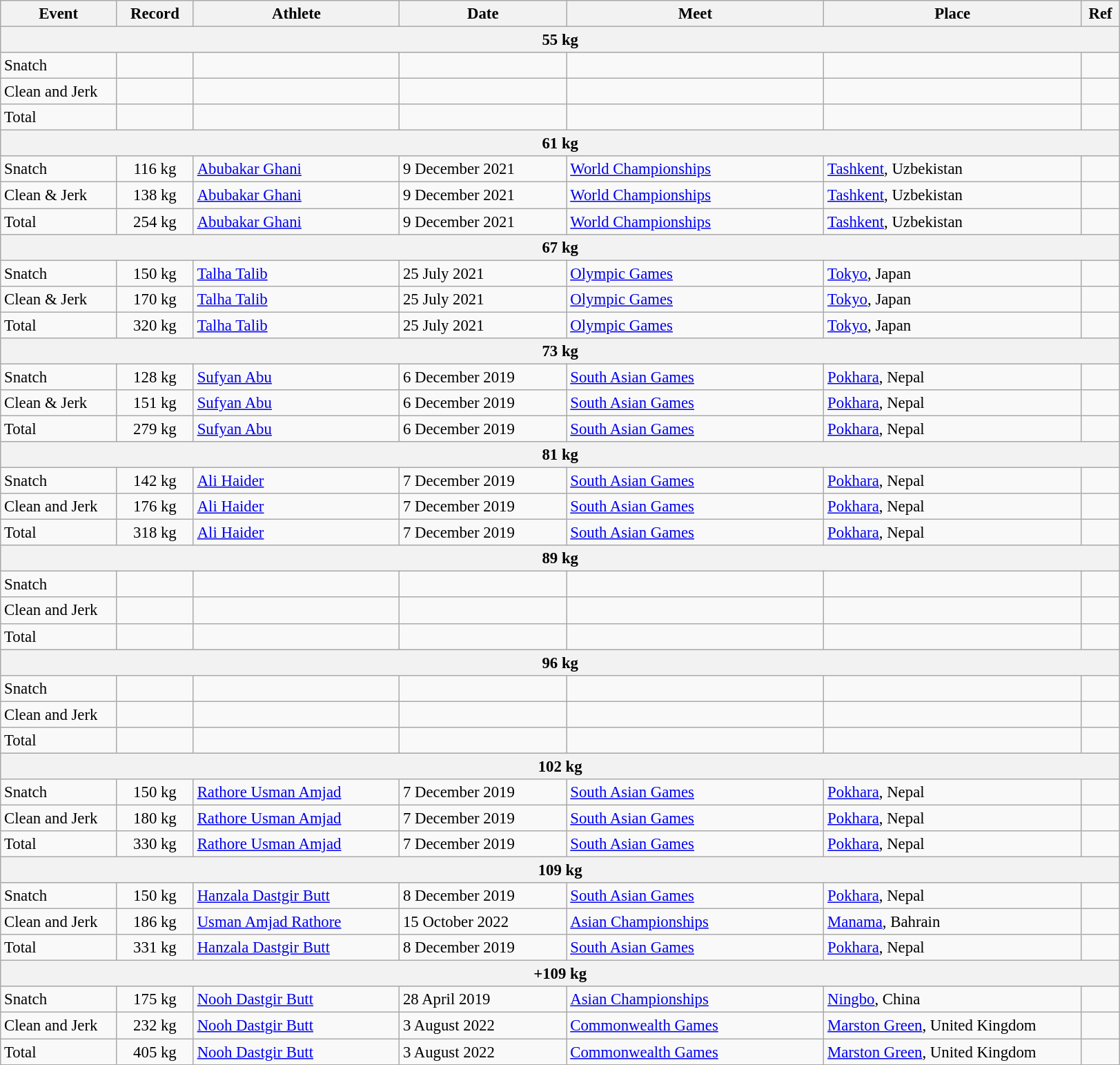<table class="wikitable" style="font-size:95%;">
<tr>
<th width=9%>Event</th>
<th width=6%>Record</th>
<th width=16%>Athlete</th>
<th width=13%>Date</th>
<th width=20%>Meet</th>
<th width=20%>Place</th>
<th width=3%>Ref</th>
</tr>
<tr bgcolor="#DDDDDD">
<th colspan="7">55 kg</th>
</tr>
<tr>
<td>Snatch</td>
<td align="center"></td>
<td></td>
<td></td>
<td></td>
<td></td>
<td></td>
</tr>
<tr>
<td>Clean and Jerk</td>
<td align="center"></td>
<td></td>
<td></td>
<td></td>
<td></td>
<td></td>
</tr>
<tr>
<td>Total</td>
<td align="center"></td>
<td></td>
<td></td>
<td></td>
<td></td>
<td></td>
</tr>
<tr bgcolor="#DDDDDD">
<th colspan="7">61 kg</th>
</tr>
<tr>
<td>Snatch</td>
<td align="center">116 kg</td>
<td><a href='#'>Abubakar Ghani</a></td>
<td>9 December 2021</td>
<td><a href='#'>World Championships</a></td>
<td><a href='#'>Tashkent</a>, Uzbekistan</td>
<td></td>
</tr>
<tr>
<td>Clean & Jerk</td>
<td align="center">138 kg</td>
<td><a href='#'>Abubakar Ghani</a></td>
<td>9 December 2021</td>
<td><a href='#'>World Championships</a></td>
<td><a href='#'>Tashkent</a>, Uzbekistan</td>
<td></td>
</tr>
<tr>
<td>Total</td>
<td align="center">254 kg</td>
<td><a href='#'>Abubakar Ghani</a></td>
<td>9 December 2021</td>
<td><a href='#'>World Championships</a></td>
<td><a href='#'>Tashkent</a>, Uzbekistan</td>
<td></td>
</tr>
<tr bgcolor="#DDDDDD">
<th colspan="7">67 kg</th>
</tr>
<tr>
<td>Snatch</td>
<td align="center">150 kg</td>
<td><a href='#'>Talha Talib</a></td>
<td>25 July 2021</td>
<td><a href='#'>Olympic Games</a></td>
<td><a href='#'>Tokyo</a>, Japan</td>
<td></td>
</tr>
<tr>
<td>Clean & Jerk</td>
<td align="center">170 kg</td>
<td><a href='#'>Talha Talib</a></td>
<td>25 July 2021</td>
<td><a href='#'>Olympic Games</a></td>
<td><a href='#'>Tokyo</a>, Japan</td>
<td></td>
</tr>
<tr>
<td>Total</td>
<td align="center">320 kg</td>
<td><a href='#'>Talha Talib</a></td>
<td>25 July 2021</td>
<td><a href='#'>Olympic Games</a></td>
<td><a href='#'>Tokyo</a>, Japan</td>
<td></td>
</tr>
<tr bgcolor="#DDDDDD">
<th colspan="7">73 kg</th>
</tr>
<tr>
<td>Snatch</td>
<td align="center">128 kg</td>
<td><a href='#'>Sufyan Abu</a></td>
<td>6 December 2019</td>
<td><a href='#'>South Asian Games</a></td>
<td><a href='#'>Pokhara</a>, Nepal</td>
<td></td>
</tr>
<tr>
<td>Clean & Jerk</td>
<td align="center">151 kg</td>
<td><a href='#'>Sufyan Abu</a></td>
<td>6 December 2019</td>
<td><a href='#'>South Asian Games</a></td>
<td><a href='#'>Pokhara</a>, Nepal</td>
<td></td>
</tr>
<tr>
<td>Total</td>
<td align="center">279 kg</td>
<td><a href='#'>Sufyan Abu</a></td>
<td>6 December 2019</td>
<td><a href='#'>South Asian Games</a></td>
<td><a href='#'>Pokhara</a>, Nepal</td>
<td></td>
</tr>
<tr bgcolor="#DDDDDD">
<th colspan="7">81 kg</th>
</tr>
<tr>
<td>Snatch</td>
<td align="center">142 kg</td>
<td><a href='#'>Ali Haider</a></td>
<td>7 December 2019</td>
<td><a href='#'>South Asian Games</a></td>
<td><a href='#'>Pokhara</a>, Nepal</td>
<td></td>
</tr>
<tr>
<td>Clean and Jerk</td>
<td align="center">176 kg</td>
<td><a href='#'>Ali Haider</a></td>
<td>7 December 2019</td>
<td><a href='#'>South Asian Games</a></td>
<td><a href='#'>Pokhara</a>, Nepal</td>
<td></td>
</tr>
<tr>
<td>Total</td>
<td align="center">318 kg</td>
<td><a href='#'>Ali Haider</a></td>
<td>7 December 2019</td>
<td><a href='#'>South Asian Games</a></td>
<td><a href='#'>Pokhara</a>, Nepal</td>
<td></td>
</tr>
<tr bgcolor="#DDDDDD">
<th colspan="7">89 kg</th>
</tr>
<tr>
<td>Snatch</td>
<td align="center"></td>
<td></td>
<td></td>
<td></td>
<td></td>
<td></td>
</tr>
<tr>
<td>Clean and Jerk</td>
<td align="center"></td>
<td></td>
<td></td>
<td></td>
<td></td>
<td></td>
</tr>
<tr>
<td>Total</td>
<td align="center"></td>
<td></td>
<td></td>
<td></td>
<td></td>
<td></td>
</tr>
<tr bgcolor="#DDDDDD">
<th colspan="7">96 kg</th>
</tr>
<tr>
<td>Snatch</td>
<td align="center"></td>
<td></td>
<td></td>
<td></td>
<td></td>
<td></td>
</tr>
<tr>
<td>Clean and Jerk</td>
<td align="center"></td>
<td></td>
<td></td>
<td></td>
<td></td>
<td></td>
</tr>
<tr>
<td>Total</td>
<td align="center"></td>
<td></td>
<td></td>
<td></td>
<td></td>
<td></td>
</tr>
<tr bgcolor="#DDDDDD">
<th colspan="7">102 kg</th>
</tr>
<tr>
<td>Snatch</td>
<td align="center">150 kg</td>
<td><a href='#'>Rathore Usman Amjad</a></td>
<td>7 December 2019</td>
<td><a href='#'>South Asian Games</a></td>
<td><a href='#'>Pokhara</a>, Nepal</td>
<td></td>
</tr>
<tr>
<td>Clean and Jerk</td>
<td align="center">180 kg</td>
<td><a href='#'>Rathore Usman Amjad</a></td>
<td>7 December 2019</td>
<td><a href='#'>South Asian Games</a></td>
<td><a href='#'>Pokhara</a>, Nepal</td>
<td></td>
</tr>
<tr>
<td>Total</td>
<td align="center">330 kg</td>
<td><a href='#'>Rathore Usman Amjad</a></td>
<td>7 December 2019</td>
<td><a href='#'>South Asian Games</a></td>
<td><a href='#'>Pokhara</a>, Nepal</td>
<td></td>
</tr>
<tr bgcolor="#DDDDDD">
<th colspan="7">109 kg</th>
</tr>
<tr>
<td>Snatch</td>
<td align="center">150 kg</td>
<td><a href='#'>Hanzala Dastgir Butt</a></td>
<td>8 December 2019</td>
<td><a href='#'>South Asian Games</a></td>
<td><a href='#'>Pokhara</a>, Nepal</td>
<td></td>
</tr>
<tr>
<td>Clean and Jerk</td>
<td align="center">186 kg</td>
<td><a href='#'>Usman Amjad Rathore</a></td>
<td>15 October 2022</td>
<td><a href='#'>Asian Championships</a></td>
<td><a href='#'>Manama</a>, Bahrain</td>
<td></td>
</tr>
<tr>
<td>Total</td>
<td align="center">331 kg</td>
<td><a href='#'>Hanzala Dastgir Butt</a></td>
<td>8 December 2019</td>
<td><a href='#'>South Asian Games</a></td>
<td><a href='#'>Pokhara</a>, Nepal</td>
<td></td>
</tr>
<tr bgcolor="#DDDDDD">
<th colspan="7">+109 kg</th>
</tr>
<tr>
<td>Snatch</td>
<td align="center">175 kg</td>
<td><a href='#'>Nooh Dastgir Butt</a></td>
<td>28 April 2019</td>
<td><a href='#'>Asian Championships</a></td>
<td><a href='#'>Ningbo</a>, China</td>
<td></td>
</tr>
<tr>
<td>Clean and Jerk</td>
<td align="center">232 kg</td>
<td><a href='#'>Nooh Dastgir Butt</a></td>
<td>3 August 2022</td>
<td><a href='#'>Commonwealth Games</a></td>
<td><a href='#'>Marston Green</a>, United Kingdom</td>
<td></td>
</tr>
<tr>
<td>Total</td>
<td align="center">405 kg</td>
<td><a href='#'>Nooh Dastgir Butt</a></td>
<td>3 August 2022</td>
<td><a href='#'>Commonwealth Games</a></td>
<td><a href='#'>Marston Green</a>, United Kingdom</td>
<td></td>
</tr>
</table>
